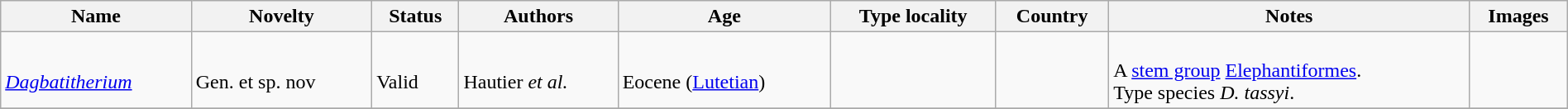<table class="wikitable sortable" align="center" width="100%">
<tr>
<th>Name</th>
<th>Novelty</th>
<th>Status</th>
<th>Authors</th>
<th>Age</th>
<th>Type locality</th>
<th>Country</th>
<th>Notes</th>
<th>Images</th>
</tr>
<tr>
<td><br><em><a href='#'>Dagbatitherium</a></em></td>
<td><br>Gen. et sp. nov</td>
<td><br>Valid</td>
<td><br>Hautier <em>et al.</em></td>
<td><br>Eocene (<a href='#'>Lutetian</a>)</td>
<td></td>
<td><br></td>
<td><br>A <a href='#'>stem group</a> <a href='#'>Elephantiformes</a>.<br> Type species <em>D. tassyi</em>.</td>
<td></td>
</tr>
<tr>
</tr>
</table>
